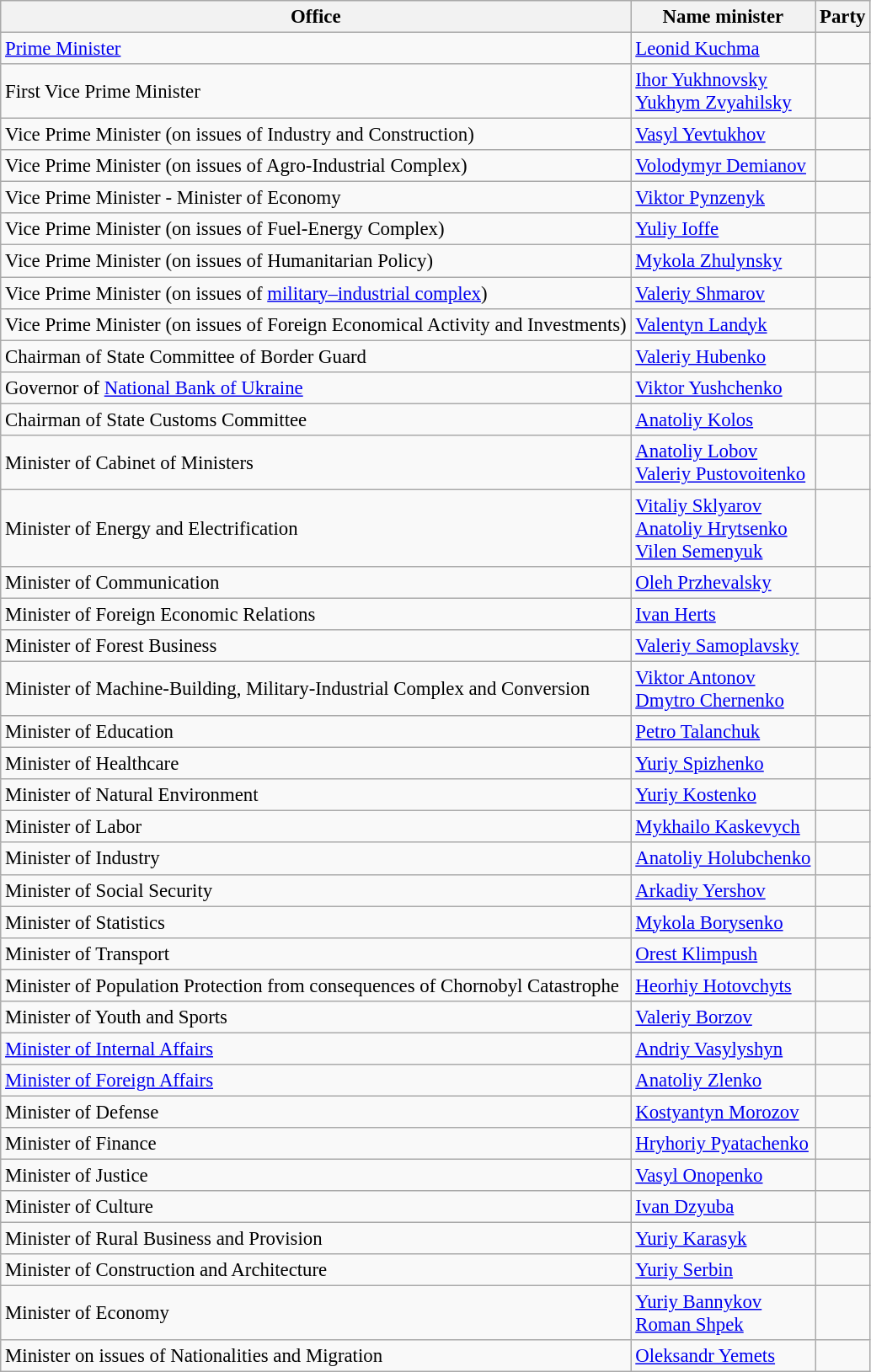<table class="wikitable" style="font-size: 95%;">
<tr>
<th>Office</th>
<th>Name minister</th>
<th>Party</th>
</tr>
<tr>
<td><a href='#'>Prime Minister</a></td>
<td><a href='#'>Leonid Kuchma</a></td>
<td></td>
</tr>
<tr>
<td>First Vice Prime Minister</td>
<td><a href='#'>Ihor Yukhnovsky</a><br><a href='#'>Yukhym Zvyahilsky</a></td>
<td></td>
</tr>
<tr>
<td>Vice Prime Minister (on issues of Industry and Construction)</td>
<td><a href='#'>Vasyl Yevtukhov</a></td>
<td></td>
</tr>
<tr>
<td>Vice Prime Minister (on issues of Agro-Industrial Complex)</td>
<td><a href='#'>Volodymyr Demianov</a></td>
<td></td>
</tr>
<tr>
<td>Vice Prime Minister - Minister of Economy</td>
<td><a href='#'>Viktor Pynzenyk</a></td>
<td></td>
</tr>
<tr>
<td>Vice Prime Minister (on issues of Fuel-Energy Complex)</td>
<td><a href='#'>Yuliy Ioffe</a></td>
<td></td>
</tr>
<tr>
<td>Vice Prime Minister (on issues of Humanitarian Policy)</td>
<td><a href='#'>Mykola Zhulynsky</a></td>
<td></td>
</tr>
<tr>
<td>Vice Prime Minister (on issues of <a href='#'>military–industrial complex</a>)</td>
<td><a href='#'>Valeriy Shmarov</a></td>
<td></td>
</tr>
<tr>
<td>Vice Prime Minister (on issues of Foreign Economical Activity and Investments)</td>
<td><a href='#'>Valentyn Landyk</a></td>
<td></td>
</tr>
<tr>
<td>Chairman of State Committee of Border Guard</td>
<td><a href='#'>Valeriy Hubenko</a></td>
<td></td>
</tr>
<tr>
<td>Governor of <a href='#'>National Bank of Ukraine</a></td>
<td><a href='#'>Viktor Yushchenko</a></td>
<td></td>
</tr>
<tr>
<td>Chairman of State Customs Committee</td>
<td><a href='#'>Anatoliy Kolos</a></td>
<td></td>
</tr>
<tr>
<td>Minister of Cabinet of Ministers</td>
<td><a href='#'>Anatoliy Lobov</a><br><a href='#'>Valeriy Pustovoitenko</a></td>
<td></td>
</tr>
<tr>
<td>Minister of Energy and Electrification</td>
<td><a href='#'>Vitaliy Sklyarov</a><br><a href='#'>Anatoliy Hrytsenko</a><br><a href='#'>Vilen Semenyuk</a></td>
<td></td>
</tr>
<tr>
<td>Minister of Communication</td>
<td><a href='#'>Oleh Przhevalsky</a></td>
<td></td>
</tr>
<tr>
<td>Minister of Foreign Economic Relations</td>
<td><a href='#'>Ivan Herts</a></td>
<td></td>
</tr>
<tr>
<td>Minister of Forest Business</td>
<td><a href='#'>Valeriy Samoplavsky</a></td>
<td></td>
</tr>
<tr>
<td>Minister of Machine-Building, Military-Industrial Complex and Conversion</td>
<td><a href='#'>Viktor Antonov</a><br><a href='#'>Dmytro Chernenko</a></td>
<td></td>
</tr>
<tr>
<td>Minister of Education</td>
<td><a href='#'>Petro Talanchuk</a></td>
<td></td>
</tr>
<tr>
<td>Minister of Healthcare</td>
<td><a href='#'>Yuriy Spizhenko</a></td>
<td></td>
</tr>
<tr>
<td>Minister of Natural Environment</td>
<td><a href='#'>Yuriy Kostenko</a></td>
<td></td>
</tr>
<tr>
<td>Minister of Labor</td>
<td><a href='#'>Mykhailo Kaskevych</a></td>
<td></td>
</tr>
<tr>
<td>Minister of Industry</td>
<td><a href='#'>Anatoliy Holubchenko</a></td>
<td></td>
</tr>
<tr>
<td>Minister of Social Security</td>
<td><a href='#'>Arkadiy Yershov</a></td>
<td></td>
</tr>
<tr>
<td>Minister of Statistics</td>
<td><a href='#'>Mykola Borysenko</a></td>
<td></td>
</tr>
<tr>
<td>Minister of Transport</td>
<td><a href='#'>Orest Klimpush</a></td>
<td></td>
</tr>
<tr>
<td>Minister of Population Protection from consequences of Chornobyl Catastrophe</td>
<td><a href='#'>Heorhiy Hotovchyts</a></td>
<td></td>
</tr>
<tr>
<td>Minister of Youth and Sports</td>
<td><a href='#'>Valeriy Borzov</a></td>
<td></td>
</tr>
<tr>
<td><a href='#'>Minister of Internal Affairs</a></td>
<td><a href='#'>Andriy Vasylyshyn</a></td>
<td></td>
</tr>
<tr>
<td><a href='#'>Minister of Foreign Affairs</a></td>
<td><a href='#'>Anatoliy Zlenko</a></td>
<td></td>
</tr>
<tr>
<td>Minister of Defense</td>
<td><a href='#'>Kostyantyn Morozov</a></td>
<td></td>
</tr>
<tr>
<td>Minister of Finance</td>
<td><a href='#'>Hryhoriy Pyatachenko</a></td>
<td></td>
</tr>
<tr>
<td>Minister of Justice</td>
<td><a href='#'>Vasyl Onopenko</a></td>
<td></td>
</tr>
<tr>
<td>Minister of Culture</td>
<td><a href='#'>Ivan Dzyuba</a></td>
<td></td>
</tr>
<tr>
<td>Minister of Rural Business and Provision</td>
<td><a href='#'>Yuriy Karasyk</a></td>
<td></td>
</tr>
<tr>
<td>Minister of Construction and Architecture</td>
<td><a href='#'>Yuriy Serbin</a></td>
<td></td>
</tr>
<tr>
<td>Minister of Economy</td>
<td><a href='#'>Yuriy Bannykov</a><br><a href='#'>Roman Shpek</a></td>
<td></td>
</tr>
<tr>
<td>Minister on issues of Nationalities and Migration</td>
<td><a href='#'>Oleksandr Yemets</a></td>
<td></td>
</tr>
</table>
